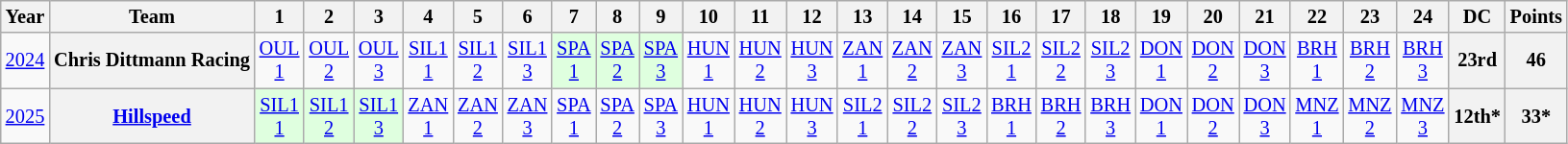<table class="wikitable" style="text-align:center; font-size:85%">
<tr>
<th>Year</th>
<th>Team</th>
<th>1</th>
<th>2</th>
<th>3</th>
<th>4</th>
<th>5</th>
<th>6</th>
<th>7</th>
<th>8</th>
<th>9</th>
<th>10</th>
<th>11</th>
<th>12</th>
<th>13</th>
<th>14</th>
<th>15</th>
<th>16</th>
<th>17</th>
<th>18</th>
<th>19</th>
<th>20</th>
<th>21</th>
<th>22</th>
<th>23</th>
<th>24</th>
<th>DC</th>
<th>Points</th>
</tr>
<tr>
<td><a href='#'>2024</a></td>
<th nowrap>Chris Dittmann Racing</th>
<td style="background:#;"><a href='#'>OUL<br>1</a><br></td>
<td style="background:#;"><a href='#'>OUL<br>2</a><br></td>
<td style="background:#;"><a href='#'>OUL<br>3</a><br></td>
<td style="background:#;"><a href='#'>SIL1<br>1</a><br></td>
<td style="background:#;"><a href='#'>SIL1<br>2</a><br></td>
<td style="background:#;"><a href='#'>SIL1<br>3</a><br></td>
<td style="background:#DFFFDF;"><a href='#'>SPA<br>1</a><br></td>
<td style="background:#DFFFDF;"><a href='#'>SPA<br>2</a><br></td>
<td style="background:#DFFFDF;"><a href='#'>SPA<br>3</a><br></td>
<td style="background:#;"><a href='#'>HUN<br>1</a><br></td>
<td style="background:#;"><a href='#'>HUN<br>2</a><br></td>
<td style="background:#;"><a href='#'>HUN<br>3</a><br></td>
<td style="background:#;"><a href='#'>ZAN<br>1</a><br></td>
<td style="background:#;"><a href='#'>ZAN<br>2</a><br></td>
<td style="background:#;"><a href='#'>ZAN<br>3</a><br></td>
<td style="background:#;"><a href='#'>SIL2<br>1</a><br></td>
<td style="background:#;"><a href='#'>SIL2<br>2</a><br></td>
<td style="background:#;"><a href='#'>SIL2<br>3</a><br></td>
<td style="background:#;"><a href='#'>DON<br>1</a><br></td>
<td style="background:#;"><a href='#'>DON<br>2</a><br></td>
<td style="background:#;"><a href='#'>DON<br>3</a><br></td>
<td style="background:#;"><a href='#'>BRH<br>1</a><br></td>
<td style="background:#;"><a href='#'>BRH<br>2</a><br></td>
<td style="background:#;"><a href='#'>BRH<br>3</a><br></td>
<th>23rd</th>
<th>46</th>
</tr>
<tr>
<td><a href='#'>2025</a></td>
<th nowrap><a href='#'>Hillspeed</a></th>
<td style="background:#DFFFDF;"><a href='#'>SIL1<br>1</a><br></td>
<td style="background:#DFFFDF;"><a href='#'>SIL1<br>2</a><br></td>
<td style="background:#DFFFDF;"><a href='#'>SIL1<br>3</a><br></td>
<td style="background:#;"><a href='#'>ZAN<br>1</a><br></td>
<td style="background:#;"><a href='#'>ZAN<br>2</a><br></td>
<td style="background:#;"><a href='#'>ZAN<br>3</a><br></td>
<td style="background:#;"><a href='#'>SPA<br>1</a><br></td>
<td style="background:#;"><a href='#'>SPA<br>2</a><br></td>
<td style="background:#;"><a href='#'>SPA<br>3</a><br></td>
<td style="background:#;"><a href='#'>HUN<br>1</a><br></td>
<td style="background:#;"><a href='#'>HUN<br>2</a><br></td>
<td style="background:#;"><a href='#'>HUN<br>3</a><br></td>
<td style="background:#;"><a href='#'>SIL2<br>1</a><br></td>
<td style="background:#;"><a href='#'>SIL2<br>2</a><br></td>
<td style="background:#;"><a href='#'>SIL2<br>3</a><br></td>
<td style="background:#;"><a href='#'>BRH<br>1</a><br></td>
<td style="background:#;"><a href='#'>BRH<br>2</a><br></td>
<td style="background:#;"><a href='#'>BRH<br>3</a><br></td>
<td style="background:#;"><a href='#'>DON<br>1</a><br></td>
<td style="background:#;"><a href='#'>DON<br>2</a><br></td>
<td style="background:#;"><a href='#'>DON<br>3</a><br></td>
<td style="background:#;"><a href='#'>MNZ<br>1</a><br></td>
<td style="background:#;"><a href='#'>MNZ<br>2</a><br></td>
<td style="background:#;"><a href='#'>MNZ<br>3</a><br></td>
<th>12th*</th>
<th>33*</th>
</tr>
</table>
